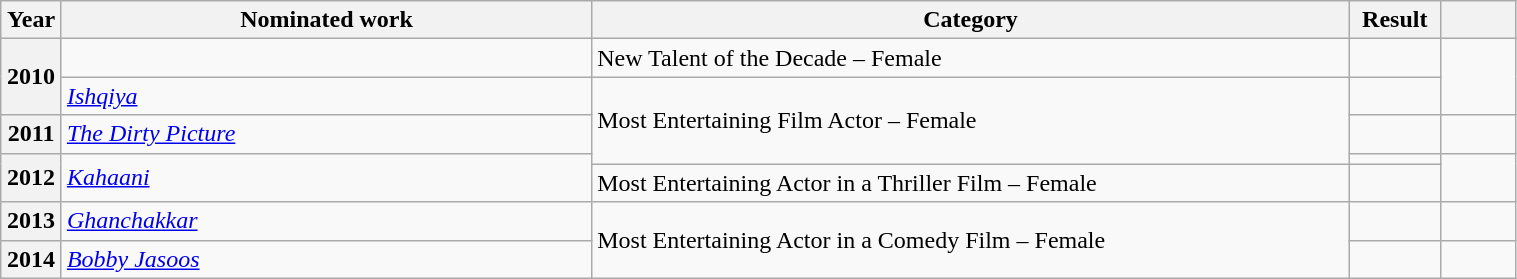<table class="wikitable plainrowheaders" style="width:80%;">
<tr>
<th scope="col" style="width:4%;">Year</th>
<th scope="col" style="width:35%;">Nominated work</th>
<th scope="col" style="width:50%;">Category</th>
<th scope="col" style="width:6%;">Result</th>
<th scope="col" style="width:6%;"></th>
</tr>
<tr>
<th scope="row" rowspan="2">2010</th>
<td></td>
<td>New Talent of the Decade – Female</td>
<td></td>
<td rowspan="2" style="text-align:center;"><br></td>
</tr>
<tr>
<td><em><a href='#'>Ishqiya</a></em></td>
<td rowspan="3">Most Entertaining Film Actor – Female</td>
<td></td>
</tr>
<tr>
<th scope="row">2011</th>
<td><em><a href='#'>The Dirty Picture</a></em></td>
<td></td>
<td style="text-align:center;"></td>
</tr>
<tr>
<th scope="row" rowspan="2">2012</th>
<td rowspan="2"><em><a href='#'>Kahaani</a></em></td>
<td></td>
<td rowspan="2" style="text-align:center;"></td>
</tr>
<tr>
<td>Most Entertaining Actor in a Thriller Film – Female</td>
<td></td>
</tr>
<tr>
<th scope="row">2013</th>
<td><em><a href='#'>Ghanchakkar</a></em></td>
<td rowspan="2">Most Entertaining Actor in a Comedy Film – Female</td>
<td></td>
<td style="text-align:center;"></td>
</tr>
<tr>
<th scope="row">2014</th>
<td><em><a href='#'>Bobby Jasoos</a></em></td>
<td></td>
<td style="text-align:center;"></td>
</tr>
</table>
